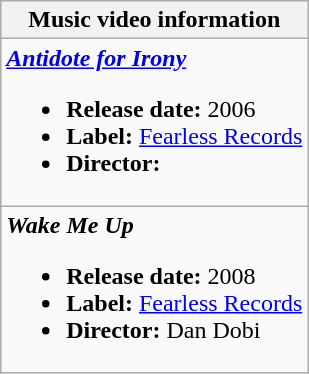<table class="wikitable">
<tr>
<th>Music video information</th>
</tr>
<tr valign="middle">
<td><strong><em><a href='#'>Antidote for Irony</a></em></strong><br><ul><li><strong>Release date:</strong> 2006</li><li><strong>Label:</strong> <a href='#'>Fearless Records</a></li><li><strong>Director:</strong></li></ul></td>
</tr>
<tr>
<td><strong><em>Wake Me Up</em></strong><br><ul><li><strong>Release date:</strong> 2008</li><li><strong>Label:</strong> <a href='#'>Fearless Records</a></li><li><strong>Director:</strong> Dan Dobi</li></ul></td>
</tr>
</table>
